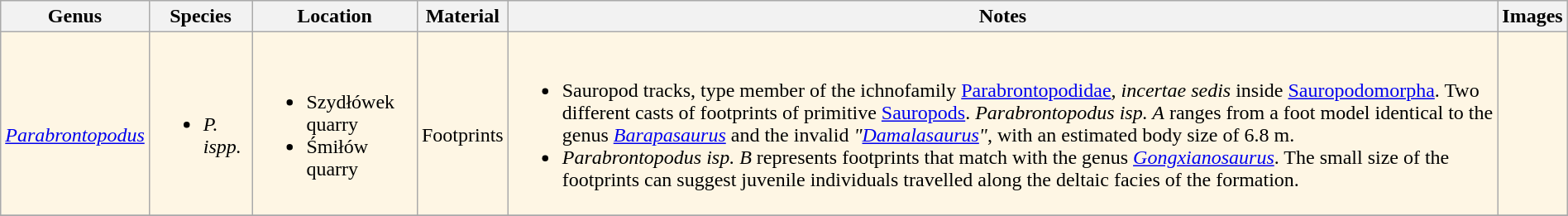<table class="wikitable"  style="margin:auto; width:100%;">
<tr>
<th>Genus</th>
<th>Species</th>
<th>Location</th>
<th>Material</th>
<th>Notes</th>
<th>Images</th>
</tr>
<tr>
<td style="background:#FEF6E4;"><br><em><a href='#'>Parabrontopodus</a></em></td>
<td style="background:#FEF6E4;"><br><ul><li><em>P. ispp.</em></li></ul></td>
<td style="background:#FEF6E4;"><br><ul><li>Szydłówek quarry</li><li>Śmiłów quarry</li></ul></td>
<td style="background:#FEF6E4;"><br>Footprints</td>
<td style="background:#FEF6E4;"><br><ul><li>Sauropod tracks, type member of the ichnofamily <a href='#'>Parabrontopodidae</a>, <em>incertae sedis</em> inside <a href='#'>Sauropodomorpha</a>. Two different casts of footprints of primitive <a href='#'>Sauropods</a>. <em>Parabrontopodus isp. A</em> ranges from a foot model identical to the genus <em><a href='#'>Barapasaurus</a></em> and the invalid <em>"<a href='#'>Damalasaurus</a>"</em>, with an estimated body size of 6.8 m.</li><li><em>Parabrontopodus isp. B</em>  represents footprints that match with the genus <em><a href='#'>Gongxianosaurus</a></em>. The small size of the footprints can suggest juvenile individuals travelled along the deltaic facies of the formation.</li></ul></td>
<td style="background:#FEF6E4;"><br></td>
</tr>
<tr>
</tr>
</table>
